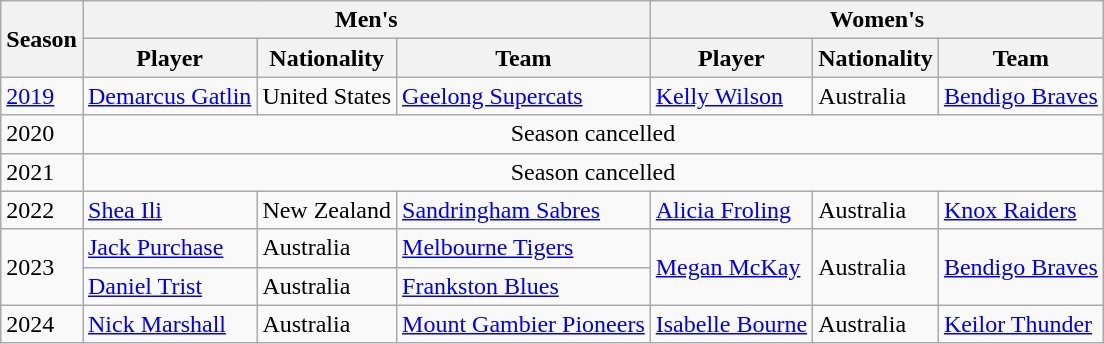<table class="wikitable">
<tr>
<th rowspan="2">Season</th>
<th colspan="3">Men's</th>
<th colspan="3">Women's</th>
</tr>
<tr>
<th>Player</th>
<th>Nationality</th>
<th>Team</th>
<th>Player</th>
<th>Nationality</th>
<th>Team</th>
</tr>
<tr>
<td><a href='#'>2019</a></td>
<td><a href='#'>Demarcus Gatlin</a></td>
<td> United States</td>
<td><a href='#'>Geelong Supercats</a></td>
<td><a href='#'>Kelly Wilson</a></td>
<td> Australia</td>
<td><a href='#'>Bendigo Braves</a></td>
</tr>
<tr>
<td>2020</td>
<td colspan="6" style="text-align:center;">Season cancelled</td>
</tr>
<tr>
<td>2021</td>
<td colspan="6" style="text-align:center;">Season cancelled</td>
</tr>
<tr>
<td>2022</td>
<td><a href='#'>Shea Ili</a></td>
<td> New Zealand</td>
<td><a href='#'>Sandringham Sabres</a></td>
<td><a href='#'>Alicia Froling</a></td>
<td> Australia</td>
<td><a href='#'>Knox Raiders</a></td>
</tr>
<tr>
<td rowspan="2">2023</td>
<td><a href='#'>Jack Purchase</a></td>
<td> Australia</td>
<td><a href='#'>Melbourne Tigers</a></td>
<td rowspan="2"><a href='#'>Megan McKay</a></td>
<td rowspan="2"> Australia</td>
<td rowspan="2"><a href='#'>Bendigo Braves</a></td>
</tr>
<tr>
<td><a href='#'>Daniel Trist</a></td>
<td> Australia</td>
<td><a href='#'>Frankston Blues</a></td>
</tr>
<tr>
<td>2024</td>
<td><a href='#'>Nick Marshall</a></td>
<td> Australia</td>
<td><a href='#'>Mount Gambier Pioneers</a></td>
<td><a href='#'>Isabelle Bourne</a></td>
<td> Australia</td>
<td><a href='#'>Keilor Thunder</a></td>
</tr>
</table>
